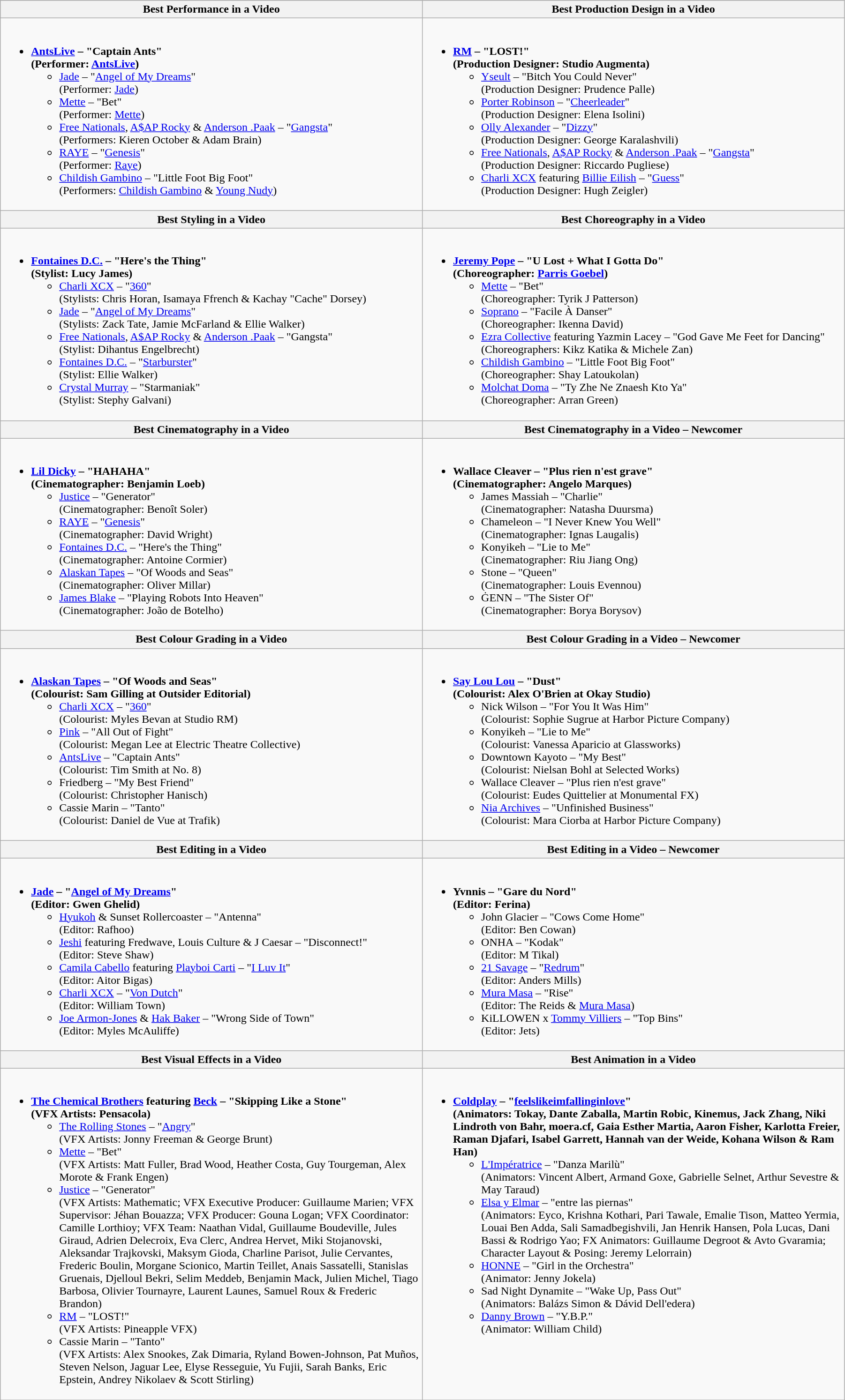<table class="wikitable" style="width:95%">
<tr bgcolor="#bebebe">
<th width="50%">Best Performance in a Video</th>
<th width="50%">Best Production Design in a Video</th>
</tr>
<tr>
<td valign="top"><br><ul><li><strong><a href='#'>AntsLive</a> – "Captain Ants"<br>(Performer: <a href='#'>AntsLive</a>)</strong><ul><li><a href='#'>Jade</a> – "<a href='#'>Angel of My Dreams</a>"<br>(Performer: <a href='#'>Jade</a>)</li><li><a href='#'>Mette</a> – "Bet"<br>(Performer: <a href='#'>Mette</a>)</li><li><a href='#'>Free Nationals</a>, <a href='#'>A$AP Rocky</a> & <a href='#'>Anderson .Paak</a> – "<a href='#'>Gangsta</a>"<br>(Performers: Kieren October & Adam Brain)</li><li><a href='#'>RAYE</a> – "<a href='#'>Genesis</a>"<br>(Performer: <a href='#'>Raye</a>)</li><li><a href='#'>Childish Gambino</a> – "Little Foot Big Foot"<br>(Performers: <a href='#'>Childish Gambino</a> & <a href='#'>Young Nudy</a>)</li></ul></li></ul></td>
<td valign="top"><br><ul><li><strong><a href='#'>RM</a> – "LOST!"<br>(Production Designer: Studio Augmenta)</strong><ul><li><a href='#'>Yseult</a> – "Bitch You Could Never"<br>(Production Designer: Prudence Palle)</li><li><a href='#'>Porter Robinson</a> – "<a href='#'>Cheerleader</a>"<br>(Production Designer: Elena Isolini)</li><li><a href='#'>Olly Alexander</a> – "<a href='#'>Dizzy</a>"<br>(Production Designer: George Karalashvili)</li><li><a href='#'>Free Nationals</a>, <a href='#'>A$AP Rocky</a> & <a href='#'>Anderson .Paak</a> – "<a href='#'>Gangsta</a>"<br>(Production Designer: Riccardo Pugliese)</li><li><a href='#'>Charli XCX</a> featuring <a href='#'>Billie Eilish</a> – "<a href='#'>Guess</a>"<br>(Production Designer: Hugh Zeigler)</li></ul></li></ul></td>
</tr>
<tr>
<th width="50%">Best Styling in a Video</th>
<th width="50%">Best Choreography in a Video</th>
</tr>
<tr>
<td valign="top"><br><ul><li><strong><a href='#'>Fontaines D.C.</a> – "Here's the Thing"<br>(Stylist: Lucy James)</strong><ul><li><a href='#'>Charli XCX</a> – "<a href='#'>360</a>"<br>(Stylists: Chris Horan, Isamaya Ffrench & Kachay "Cache" Dorsey)</li><li><a href='#'>Jade</a> – "<a href='#'>Angel of My Dreams</a>"<br>(Stylists: Zack Tate, Jamie McFarland & Ellie Walker)</li><li><a href='#'>Free Nationals</a>, <a href='#'>A$AP Rocky</a> & <a href='#'>Anderson .Paak</a> – "Gangsta"<br>(Stylist: Dihantus Engelbrecht)</li><li><a href='#'>Fontaines D.C.</a> – "<a href='#'>Starburster</a>"<br>(Stylist: Ellie Walker)</li><li><a href='#'>Crystal Murray</a> – "Starmaniak"<br>(Stylist: Stephy Galvani)</li></ul></li></ul></td>
<td valign="top"><br><ul><li><strong><a href='#'>Jeremy Pope</a> – "U Lost + What I Gotta Do"<br>(Choreographer: <a href='#'>Parris Goebel</a>)</strong><ul><li><a href='#'>Mette</a> – "Bet"<br>(Choreographer: Tyrik J Patterson)</li><li><a href='#'>Soprano</a> – "Facile À Danser"<br>(Choreographer: Ikenna David)</li><li><a href='#'>Ezra Collective</a> featuring Yazmin Lacey – "God Gave Me Feet for Dancing"<br>(Choreographers: Kikz Katika & Michele Zan)</li><li><a href='#'>Childish Gambino</a> – "Little Foot Big Foot"<br>(Choreographer: Shay Latoukolan)</li><li><a href='#'>Molchat Doma</a> – "Ty Zhe Ne Znaesh Kto Ya"<br>(Choreographer: Arran Green)</li></ul></li></ul></td>
</tr>
<tr>
<th width="50%">Best Cinematography in a Video</th>
<th width="50%">Best Cinematography in a Video – Newcomer</th>
</tr>
<tr>
<td valign="top"><br><ul><li><strong><a href='#'>Lil Dicky</a> – "HAHAHA"<br>(Cinematographer: Benjamin Loeb)</strong><ul><li><a href='#'>Justice</a> – "Generator"<br>(Cinematographer: Benoît Soler)</li><li><a href='#'>RAYE</a> – "<a href='#'>Genesis</a>"<br>(Cinematographer: David Wright)</li><li><a href='#'>Fontaines D.C.</a> – "Here's the Thing"<br>(Cinematographer: Antoine Cormier)</li><li><a href='#'>Alaskan Tapes</a> – "Of Woods and Seas"<br>(Cinematographer: Oliver Millar)</li><li><a href='#'>James Blake</a> – "Playing Robots Into Heaven"<br>(Cinematographer: João de Botelho)</li></ul></li></ul></td>
<td valign="top"><br><ul><li><strong>Wallace Cleaver – "Plus rien n'est grave"<br>(Cinematographer: Angelo Marques)</strong><ul><li>James Massiah – "Charlie"<br>(Cinematographer: Natasha Duursma)</li><li>Chameleon – "I Never Knew You Well"<br>(Cinematographer: Ignas Laugalis)</li><li>Konyikeh – "Lie to Me"<br>(Cinematographer: Riu Jiang Ong)</li><li>Stone – "Queen"<br>(Cinematographer: Louis Evennou)</li><li>ĠENN – "The Sister Of"<br>(Cinematographer: Borya Borysov)</li></ul></li></ul></td>
</tr>
<tr>
<th width="50%">Best Colour Grading in a Video</th>
<th width="50%">Best Colour Grading in a Video – Newcomer</th>
</tr>
<tr>
<td valign="top"><br><ul><li><strong><a href='#'>Alaskan Tapes</a> – "Of Woods and Seas"<br>(Colourist: Sam Gilling at Outsider Editorial)</strong><ul><li><a href='#'>Charli XCX</a> – "<a href='#'>360</a>"<br>(Colourist: Myles Bevan at Studio RM)</li><li><a href='#'>Pink</a> – "All Out of Fight"<br>(Colourist: Megan Lee at Electric Theatre Collective)</li><li><a href='#'>AntsLive</a> – "Captain Ants"<br>(Colourist: Tim Smith at No. 8)</li><li>Friedberg – "My Best Friend"<br>(Colourist: Christopher Hanisch)</li><li>Cassie Marin – "Tanto"<br>(Colourist: Daniel de Vue at Trafik)</li></ul></li></ul></td>
<td valign="top"><br><ul><li><strong><a href='#'>Say Lou Lou</a> – "Dust"<br>(Colourist: Alex O'Brien at Okay Studio)</strong><ul><li>Nick Wilson – "For You It Was Him"<br>(Colourist: Sophie Sugrue at Harbor Picture Company)</li><li>Konyikeh – "Lie to Me"<br>(Colourist: Vanessa Aparicio at Glassworks)</li><li>Downtown Kayoto – "My Best"<br>(Colourist: Nielsan Bohl at Selected Works)</li><li>Wallace Cleaver – "Plus rien n'est grave"<br>(Colourist: Eudes Quittelier at Monumental FX)</li><li><a href='#'>Nia Archives</a> – "Unfinished Business"<br>(Colourist: Mara Ciorba at Harbor Picture Company)</li></ul></li></ul></td>
</tr>
<tr>
<th width="50%">Best Editing in a Video</th>
<th width="50%">Best Editing in a Video – Newcomer</th>
</tr>
<tr>
<td valign="top"><br><ul><li><strong><a href='#'>Jade</a> – "<a href='#'>Angel of My Dreams</a>"<br>(Editor: Gwen Ghelid)</strong><ul><li><a href='#'>Hyukoh</a> & Sunset Rollercoaster – "Antenna"<br>(Editor: Rafhoo)</li><li><a href='#'>Jeshi</a> featuring  Fredwave, Louis Culture & J Caesar – "Disconnect!"<br>(Editor: Steve Shaw)</li><li><a href='#'>Camila Cabello</a> featuring <a href='#'>Playboi Carti</a> – "<a href='#'>I Luv It</a>"<br>(Editor: Aitor Bigas)</li><li><a href='#'>Charli XCX</a> – "<a href='#'>Von Dutch</a>"<br>(Editor: William Town)</li><li><a href='#'>Joe Armon-Jones</a> & <a href='#'>Hak Baker</a> – "Wrong Side of Town"<br>(Editor: Myles McAuliffe)</li></ul></li></ul></td>
<td valign="top"><br><ul><li><strong>Yvnnis – "Gare du Nord"<br>(Editor: Ferina)</strong><ul><li>John Glacier – "Cows Come Home"<br>(Editor: Ben Cowan)</li><li>ONHA – "Kodak"<br>(Editor: M Tikal)</li><li><a href='#'>21 Savage</a> – "<a href='#'>Redrum</a>"<br>(Editor: Anders Mills)</li><li><a href='#'>Mura Masa</a> – "Rise"<br>(Editor: The Reids & <a href='#'>Mura Masa</a>)</li><li>KiLLOWEN x <a href='#'>Tommy Villiers</a> – "Top Bins"<br>(Editor: Jets)</li></ul></li></ul></td>
</tr>
<tr>
<th width="50%">Best Visual Effects in a Video</th>
<th width="50%">Best Animation in a Video</th>
</tr>
<tr>
<td valign="top"><br><ul><li><strong><a href='#'>The Chemical Brothers</a> featuring <a href='#'>Beck</a> – "Skipping Like a Stone"<br>(VFX Artists: Pensacola)</strong><ul><li><a href='#'>The Rolling Stones</a> – "<a href='#'>Angry</a>"<br>(VFX Artists: Jonny Freeman & George Brunt)</li><li><a href='#'>Mette</a> – "Bet"<br>(VFX Artists: Matt Fuller, Brad Wood, Heather Costa, Guy Tourgeman, Alex Morote & Frank Engen)</li><li><a href='#'>Justice</a> – "Generator"<br>(VFX Artists: Mathematic; VFX Executive Producer: Guillaume Marien; VFX Supervisor: Jéhan Bouazza; VFX Producer: Gouna Logan; VFX Coordinator: Camille Lorthioy; VFX Team: Naathan Vidal, Guillaume Boudeville, Jules Giraud, Adrien Delecroix, Eva Clerc, Andrea Hervet, Miki Stojanovski, Aleksandar Trajkovski, Maksym Gioda, Charline Parisot, Julie Cervantes, Frederic Boulin, Morgane Scionico, Martin Teillet, Anais Sassatelli, Stanislas Gruenais, Djelloul Bekri, Selim Meddeb, Benjamin Mack, Julien Michel, Tiago Barbosa, Olivier Tournayre, Laurent Launes, Samuel Roux & Frederic Brandon)</li><li><a href='#'>RM</a> – "LOST!"<br>(VFX Artists: Pineapple VFX)</li><li>Cassie Marin – "Tanto"<br>(VFX Artists: Alex Snookes, Zak Dimaria, Ryland Bowen-Johnson, Pat Muños, Steven Nelson, Jaguar Lee, Elyse Resseguie, Yu Fujii, Sarah Banks, Eric Epstein, Andrey Nikolaev & Scott Stirling)</li></ul></li></ul></td>
<td valign="top"><br><ul><li><strong><a href='#'>Coldplay</a> – "<a href='#'>feelslikeimfallinginlove</a>"<br>(Animators: Tokay, Dante Zaballa, Martin Robic, Kinemus, Jack Zhang, Niki Lindroth von Bahr, moera.cf, Gaia Esther Martia, Aaron Fisher, Karlotta Freier, Raman Djafari, Isabel Garrett, Hannah van der Weide, Kohana Wilson & Ram Han)</strong><ul><li><a href='#'>L'Impératrice</a> – "Danza Marilù"<br>(Animators: Vincent Albert, Armand Goxe, Gabrielle Selnet, Arthur Sevestre & May Taraud)</li><li><a href='#'>Elsa y Elmar</a> – "entre las piernas"<br>(Animators: Eyco, Krishna Kothari, Pari Tawale, Emalie Tison, Matteo Yermia, Louai Ben Adda, Sali Samadbegishvili, Jan Henrik Hansen, Pola Lucas, Dani Bassi & Rodrigo Yao; FX Animators: Guillaume Degroot & Avto Gvaramia; Character Layout & Posing: Jeremy Lelorrain)</li><li><a href='#'>HONNE</a> – "Girl in the Orchestra"<br>(Animator: Jenny Jokela)</li><li>Sad Night Dynamite – "Wake Up, Pass Out"<br>(Animators: Balázs Simon & Dávid Dell'edera)</li><li><a href='#'>Danny Brown</a> – "Y.B.P."<br>(Animator: William Child)</li></ul></li></ul></td>
</tr>
<tr>
</tr>
</table>
